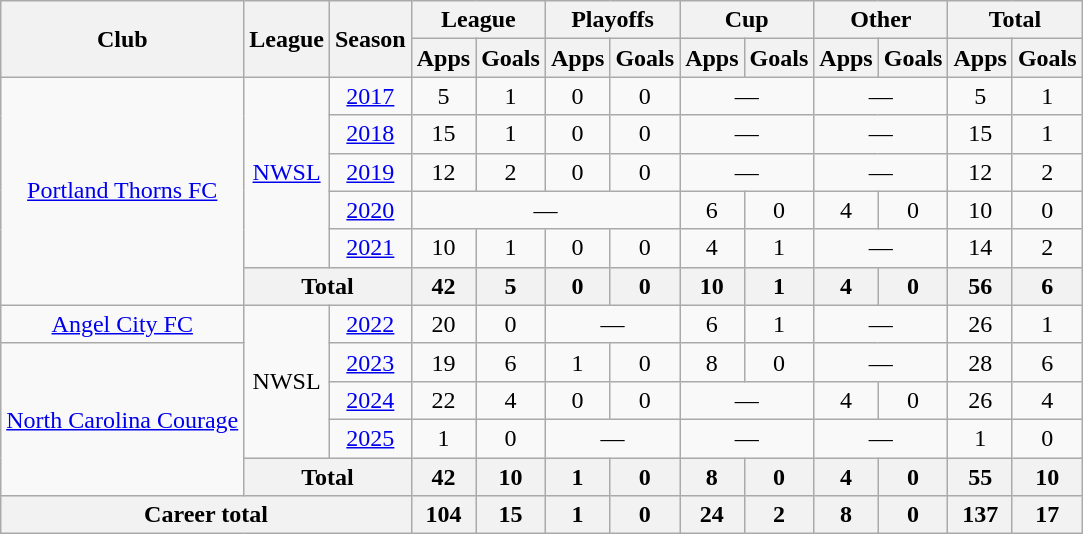<table class="wikitable" style="text-align: center;">
<tr>
<th rowspan="2">Club</th>
<th rowspan="2">League</th>
<th rowspan="2">Season</th>
<th colspan="2">League</th>
<th colspan="2">Playoffs</th>
<th colspan="2">Cup</th>
<th colspan="2">Other</th>
<th colspan="2">Total</th>
</tr>
<tr>
<th>Apps</th>
<th>Goals</th>
<th>Apps</th>
<th>Goals</th>
<th>Apps</th>
<th>Goals</th>
<th>Apps</th>
<th>Goals</th>
<th>Apps</th>
<th>Goals</th>
</tr>
<tr>
<td rowspan="6"><a href='#'>Portland Thorns FC</a></td>
<td rowspan="5"><a href='#'>NWSL</a></td>
<td><a href='#'>2017</a></td>
<td>5</td>
<td>1</td>
<td>0</td>
<td>0</td>
<td colspan="2">—</td>
<td colspan="2">—</td>
<td>5</td>
<td>1</td>
</tr>
<tr>
<td><a href='#'>2018</a></td>
<td>15</td>
<td>1</td>
<td>0</td>
<td>0</td>
<td colspan="2">—</td>
<td colspan="2">—</td>
<td>15</td>
<td>1</td>
</tr>
<tr>
<td><a href='#'>2019</a></td>
<td>12</td>
<td>2</td>
<td>0</td>
<td>0</td>
<td colspan="2">—</td>
<td colspan="2">—</td>
<td>12</td>
<td>2</td>
</tr>
<tr>
<td><a href='#'>2020</a></td>
<td colspan="4">—</td>
<td>6</td>
<td>0</td>
<td>4</td>
<td>0</td>
<td>10</td>
<td>0</td>
</tr>
<tr>
<td><a href='#'>2021</a></td>
<td>10</td>
<td>1</td>
<td>0</td>
<td>0</td>
<td>4</td>
<td>1</td>
<td colspan="2">—</td>
<td>14</td>
<td>2</td>
</tr>
<tr>
<th colspan="2">Total</th>
<th>42</th>
<th>5</th>
<th>0</th>
<th>0</th>
<th>10</th>
<th>1</th>
<th>4</th>
<th>0</th>
<th>56</th>
<th>6</th>
</tr>
<tr>
<td><a href='#'>Angel City FC</a></td>
<td rowspan="4">NWSL</td>
<td><a href='#'>2022</a></td>
<td>20</td>
<td>0</td>
<td colspan="2">—</td>
<td>6</td>
<td>1</td>
<td colspan="2">—</td>
<td>26</td>
<td>1</td>
</tr>
<tr>
<td rowspan="4"><a href='#'>North Carolina Courage</a></td>
<td><a href='#'>2023</a></td>
<td>19</td>
<td>6</td>
<td>1</td>
<td>0</td>
<td>8</td>
<td>0</td>
<td colspan="2">—</td>
<td>28</td>
<td>6</td>
</tr>
<tr>
<td><a href='#'>2024</a></td>
<td>22</td>
<td>4</td>
<td>0</td>
<td>0</td>
<td colspan="2">—</td>
<td>4</td>
<td>0</td>
<td>26</td>
<td>4</td>
</tr>
<tr>
<td><a href='#'>2025</a></td>
<td>1</td>
<td>0</td>
<td colspan="2">—</td>
<td colspan="2">—</td>
<td colspan="2">—</td>
<td>1</td>
<td>0</td>
</tr>
<tr>
<th colspan="2">Total</th>
<th>42</th>
<th>10</th>
<th>1</th>
<th>0</th>
<th>8</th>
<th>0</th>
<th>4</th>
<th>0</th>
<th>55</th>
<th>10</th>
</tr>
<tr>
<th colspan="3">Career total</th>
<th>104</th>
<th>15</th>
<th>1</th>
<th>0</th>
<th>24</th>
<th>2</th>
<th>8</th>
<th>0</th>
<th>137</th>
<th>17</th>
</tr>
</table>
